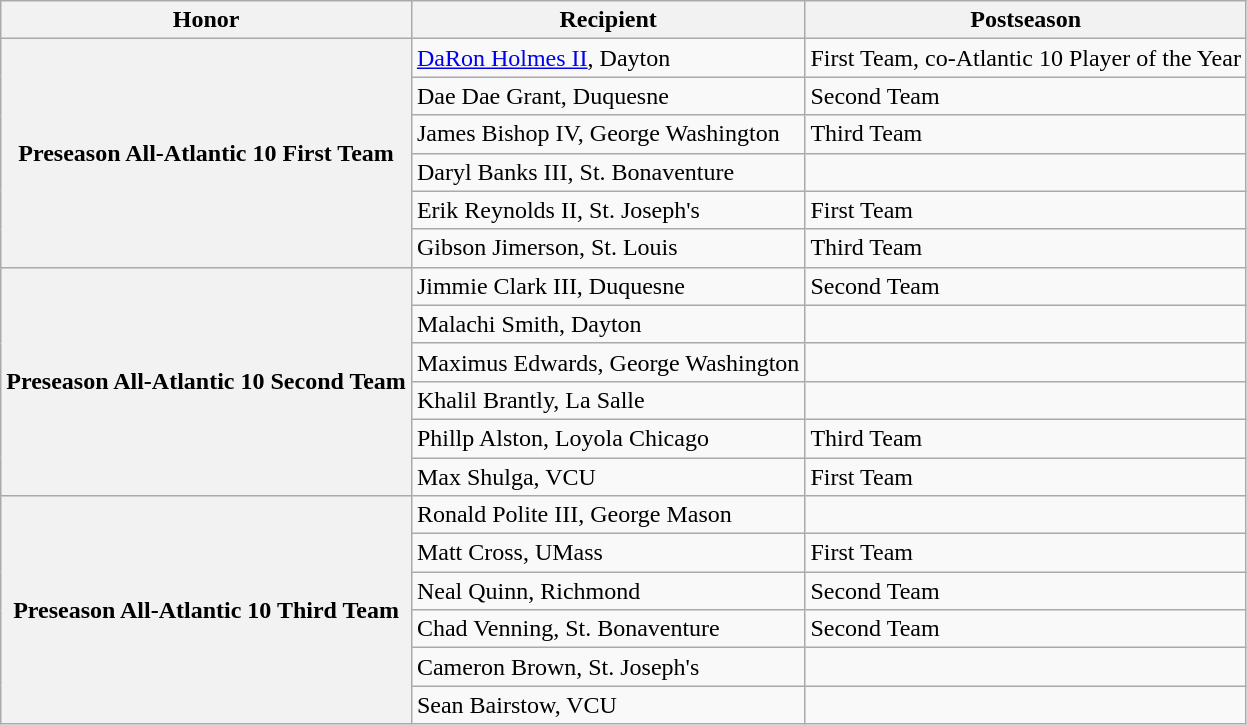<table class="wikitable">
<tr>
<th>Honor</th>
<th>Recipient</th>
<th>Postseason</th>
</tr>
<tr>
<th rowspan="6">Preseason All-Atlantic 10 First Team</th>
<td><a href='#'>DaRon Holmes II</a>, Dayton</td>
<td>First Team, co-Atlantic 10 Player of the Year</td>
</tr>
<tr>
<td>Dae Dae Grant, Duquesne</td>
<td>Second Team</td>
</tr>
<tr>
<td>James Bishop IV, George Washington</td>
<td>Third Team</td>
</tr>
<tr>
<td>Daryl Banks III, St. Bonaventure</td>
<td></td>
</tr>
<tr>
<td>Erik Reynolds II, St. Joseph's</td>
<td>First Team</td>
</tr>
<tr>
<td>Gibson Jimerson, St. Louis</td>
<td>Third Team</td>
</tr>
<tr>
<th rowspan="6">Preseason All-Atlantic 10 Second Team</th>
<td>Jimmie Clark III, Duquesne</td>
<td>Second Team</td>
</tr>
<tr>
<td>Malachi Smith, Dayton</td>
<td></td>
</tr>
<tr>
<td>Maximus Edwards, George Washington</td>
<td></td>
</tr>
<tr>
<td>Khalil Brantly, La Salle</td>
<td></td>
</tr>
<tr>
<td>Phillp Alston, Loyola Chicago</td>
<td>Third Team</td>
</tr>
<tr>
<td>Max Shulga, VCU</td>
<td>First Team</td>
</tr>
<tr>
<th rowspan="6">Preseason All-Atlantic 10 Third Team</th>
<td>Ronald Polite III, George Mason</td>
<td></td>
</tr>
<tr>
<td>Matt Cross, UMass</td>
<td>First Team</td>
</tr>
<tr>
<td>Neal Quinn, Richmond</td>
<td>Second Team</td>
</tr>
<tr>
<td>Chad Venning, St. Bonaventure</td>
<td>Second Team</td>
</tr>
<tr>
<td>Cameron Brown, St. Joseph's</td>
<td></td>
</tr>
<tr>
<td>Sean Bairstow, VCU</td>
<td></td>
</tr>
</table>
